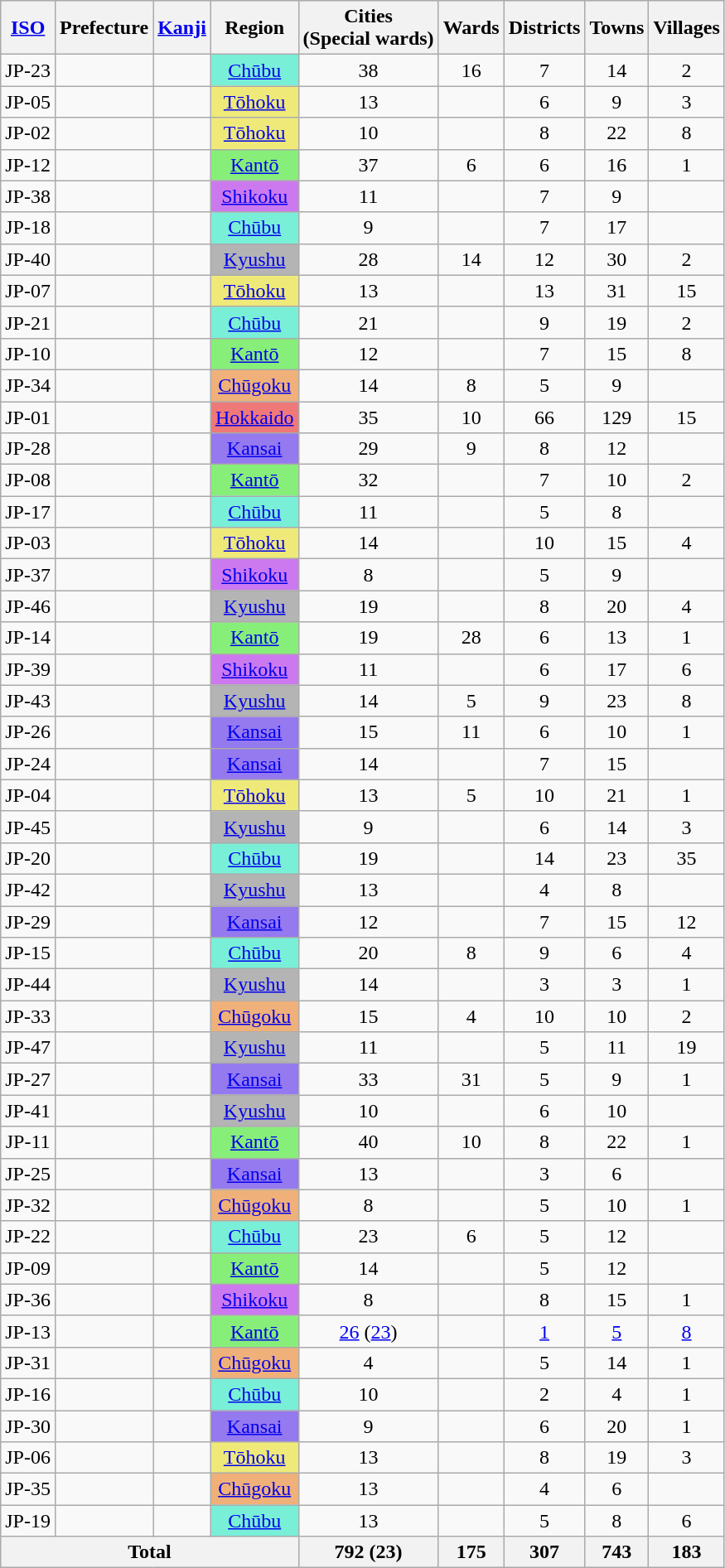<table class="wikitable sortable" style="text-align:center">
<tr>
<th><a href='#'>ISO</a></th>
<th>Prefecture</th>
<th><a href='#'>Kanji</a></th>
<th>Region</th>
<th>Cities <br>(Special wards)</th>
<th>Wards</th>
<th>Districts</th>
<th>Towns</th>
<th>Villages</th>
</tr>
<tr>
<td>JP-23</td>
<td></td>
<td></td>
<td bgcolor=#79efd8><a href='#'>Chūbu</a></td>
<td>38</td>
<td>16</td>
<td>7</td>
<td>14</td>
<td>2</td>
</tr>
<tr>
<td>JP-05</td>
<td></td>
<td></td>
<td bgcolor=#efe979><a href='#'>Tōhoku</a></td>
<td>13</td>
<td></td>
<td>6</td>
<td>9</td>
<td>3</td>
</tr>
<tr>
<td>JP-02</td>
<td></td>
<td></td>
<td bgcolor=#efe979><a href='#'>Tōhoku</a></td>
<td>10</td>
<td></td>
<td>8</td>
<td>22</td>
<td>8</td>
</tr>
<tr>
<td>JP-12</td>
<td></td>
<td></td>
<td bgcolor=#87ef79><a href='#'>Kantō</a></td>
<td>37</td>
<td>6</td>
<td>6</td>
<td>16</td>
<td>1</td>
</tr>
<tr>
<td>JP-38</td>
<td></td>
<td></td>
<td bgcolor=#cc79ef><a href='#'>Shikoku</a></td>
<td>11</td>
<td></td>
<td>7</td>
<td>9</td>
<td></td>
</tr>
<tr>
<td>JP-18</td>
<td></td>
<td></td>
<td bgcolor=#79efd8><a href='#'>Chūbu</a></td>
<td>9</td>
<td></td>
<td>7</td>
<td>17</td>
<td></td>
</tr>
<tr>
<td>JP-40</td>
<td></td>
<td></td>
<td bgcolor=#b4b4b4><a href='#'>Kyushu</a></td>
<td>28</td>
<td>14</td>
<td>12</td>
<td>30</td>
<td>2</td>
</tr>
<tr>
<td>JP-07</td>
<td></td>
<td></td>
<td bgcolor=#efe979><a href='#'>Tōhoku</a></td>
<td>13</td>
<td></td>
<td>13</td>
<td>31</td>
<td>15</td>
</tr>
<tr>
<td>JP-21</td>
<td></td>
<td></td>
<td bgcolor=#79efd8><a href='#'>Chūbu</a></td>
<td>21</td>
<td></td>
<td>9</td>
<td>19</td>
<td>2</td>
</tr>
<tr>
<td>JP-10</td>
<td></td>
<td></td>
<td bgcolor=#87ef79><a href='#'>Kantō</a></td>
<td>12</td>
<td></td>
<td>7</td>
<td>15</td>
<td>8</td>
</tr>
<tr>
<td>JP-34</td>
<td></td>
<td></td>
<td bgcolor=#efb179><a href='#'>Chūgoku</a></td>
<td>14</td>
<td>8</td>
<td>5</td>
<td>9</td>
<td></td>
</tr>
<tr>
<td>JP-01</td>
<td></td>
<td></td>
<td bgcolor=#ef7979><a href='#'>Hokkaido</a></td>
<td>35</td>
<td>10</td>
<td>66</td>
<td>129</td>
<td>15</td>
</tr>
<tr>
<td>JP-28</td>
<td></td>
<td></td>
<td bgcolor=#9579ef><a href='#'>Kansai</a></td>
<td>29</td>
<td>9</td>
<td>8</td>
<td>12</td>
<td></td>
</tr>
<tr>
<td>JP-08</td>
<td></td>
<td></td>
<td bgcolor=#87ef79><a href='#'>Kantō</a></td>
<td>32</td>
<td></td>
<td>7</td>
<td>10</td>
<td>2</td>
</tr>
<tr>
<td>JP-17</td>
<td></td>
<td></td>
<td bgcolor=#79efd8><a href='#'>Chūbu</a></td>
<td>11</td>
<td></td>
<td>5</td>
<td>8</td>
<td></td>
</tr>
<tr>
<td>JP-03</td>
<td></td>
<td></td>
<td bgcolor=#efe979><a href='#'>Tōhoku</a></td>
<td>14</td>
<td></td>
<td>10</td>
<td>15</td>
<td>4</td>
</tr>
<tr>
<td>JP-37</td>
<td></td>
<td></td>
<td bgcolor=#cc79ef><a href='#'>Shikoku</a></td>
<td>8</td>
<td></td>
<td>5</td>
<td>9</td>
<td></td>
</tr>
<tr>
<td>JP-46</td>
<td></td>
<td></td>
<td bgcolor=#b4b4b4><a href='#'>Kyushu</a></td>
<td>19</td>
<td></td>
<td>8</td>
<td>20</td>
<td>4</td>
</tr>
<tr>
<td>JP-14</td>
<td></td>
<td></td>
<td bgcolor=#87ef79><a href='#'>Kantō</a></td>
<td>19</td>
<td>28</td>
<td>6</td>
<td>13</td>
<td>1</td>
</tr>
<tr>
<td>JP-39</td>
<td></td>
<td></td>
<td bgcolor=#cc79ef><a href='#'>Shikoku</a></td>
<td>11</td>
<td></td>
<td>6</td>
<td>17</td>
<td>6</td>
</tr>
<tr>
<td>JP-43</td>
<td></td>
<td></td>
<td bgcolor=#b4b4b4><a href='#'>Kyushu</a></td>
<td>14</td>
<td>5</td>
<td>9</td>
<td>23</td>
<td>8</td>
</tr>
<tr>
<td>JP-26</td>
<td></td>
<td></td>
<td bgcolor=#9579ef><a href='#'>Kansai</a></td>
<td>15</td>
<td>11</td>
<td>6</td>
<td>10</td>
<td>1</td>
</tr>
<tr>
<td>JP-24</td>
<td></td>
<td></td>
<td bgcolor=#9579ef><a href='#'>Kansai</a></td>
<td>14</td>
<td></td>
<td>7</td>
<td>15</td>
<td></td>
</tr>
<tr>
<td>JP-04</td>
<td></td>
<td></td>
<td bgcolor=#efe979><a href='#'>Tōhoku</a></td>
<td>13</td>
<td>5</td>
<td>10</td>
<td>21</td>
<td>1</td>
</tr>
<tr>
<td>JP-45</td>
<td></td>
<td></td>
<td bgcolor=#b4b4b4><a href='#'>Kyushu</a></td>
<td>9</td>
<td></td>
<td>6</td>
<td>14</td>
<td>3</td>
</tr>
<tr>
<td>JP-20</td>
<td></td>
<td></td>
<td bgcolor=#79efd8><a href='#'>Chūbu</a></td>
<td>19</td>
<td></td>
<td>14</td>
<td>23</td>
<td>35</td>
</tr>
<tr>
<td>JP-42</td>
<td></td>
<td></td>
<td bgcolor=#b4b4b4><a href='#'>Kyushu</a></td>
<td>13</td>
<td></td>
<td>4</td>
<td>8</td>
<td></td>
</tr>
<tr>
<td>JP-29</td>
<td></td>
<td></td>
<td bgcolor=#9579ef><a href='#'>Kansai</a></td>
<td>12</td>
<td></td>
<td>7</td>
<td>15</td>
<td>12</td>
</tr>
<tr>
<td>JP-15</td>
<td></td>
<td></td>
<td bgcolor=#79efd8><a href='#'>Chūbu</a></td>
<td>20</td>
<td>8</td>
<td>9</td>
<td>6</td>
<td>4</td>
</tr>
<tr>
<td>JP-44</td>
<td></td>
<td></td>
<td bgcolor=#b4b4b4><a href='#'>Kyushu</a></td>
<td>14</td>
<td></td>
<td>3</td>
<td>3</td>
<td>1</td>
</tr>
<tr>
<td>JP-33</td>
<td></td>
<td></td>
<td bgcolor=#efb179><a href='#'>Chūgoku</a></td>
<td>15</td>
<td>4</td>
<td>10</td>
<td>10</td>
<td>2</td>
</tr>
<tr>
<td>JP-47</td>
<td></td>
<td></td>
<td bgcolor=#b4b4b4><a href='#'>Kyushu</a></td>
<td>11</td>
<td></td>
<td>5</td>
<td>11</td>
<td>19</td>
</tr>
<tr>
<td>JP-27</td>
<td></td>
<td></td>
<td bgcolor=#9579ef><a href='#'>Kansai</a></td>
<td>33</td>
<td>31</td>
<td>5</td>
<td>9</td>
<td>1</td>
</tr>
<tr>
<td>JP-41</td>
<td></td>
<td></td>
<td bgcolor=#b4b4b4><a href='#'>Kyushu</a></td>
<td>10</td>
<td></td>
<td>6</td>
<td>10</td>
<td></td>
</tr>
<tr>
<td>JP-11</td>
<td></td>
<td></td>
<td bgcolor=#87ef79><a href='#'>Kantō</a></td>
<td>40</td>
<td>10</td>
<td>8</td>
<td>22</td>
<td>1</td>
</tr>
<tr>
<td>JP-25</td>
<td></td>
<td></td>
<td bgcolor=#9579ef><a href='#'>Kansai</a></td>
<td>13</td>
<td></td>
<td>3</td>
<td>6</td>
<td></td>
</tr>
<tr>
<td>JP-32</td>
<td></td>
<td></td>
<td bgcolor=#efb179><a href='#'>Chūgoku</a></td>
<td>8</td>
<td></td>
<td>5</td>
<td>10</td>
<td>1</td>
</tr>
<tr>
<td>JP-22</td>
<td></td>
<td></td>
<td bgcolor=#79efd8><a href='#'>Chūbu</a></td>
<td>23</td>
<td>6</td>
<td>5</td>
<td>12</td>
<td></td>
</tr>
<tr>
<td>JP-09</td>
<td></td>
<td></td>
<td bgcolor=#87ef79><a href='#'>Kantō</a></td>
<td>14</td>
<td></td>
<td>5</td>
<td>12</td>
<td></td>
</tr>
<tr>
<td>JP-36</td>
<td></td>
<td></td>
<td bgcolor=#cc79ef><a href='#'>Shikoku</a></td>
<td>8</td>
<td></td>
<td>8</td>
<td>15</td>
<td>1</td>
</tr>
<tr>
<td>JP-13</td>
<td></td>
<td></td>
<td bgcolor=#87ef79><a href='#'>Kantō</a></td>
<td><a href='#'>26</a> (<a href='#'>23</a>)</td>
<td></td>
<td><a href='#'>1</a></td>
<td><a href='#'>5</a></td>
<td><a href='#'>8</a></td>
</tr>
<tr>
<td>JP-31</td>
<td></td>
<td></td>
<td bgcolor=#efb179><a href='#'>Chūgoku</a></td>
<td>4</td>
<td></td>
<td>5</td>
<td>14</td>
<td>1</td>
</tr>
<tr>
<td>JP-16</td>
<td></td>
<td></td>
<td bgcolor=#79efd8><a href='#'>Chūbu</a></td>
<td>10</td>
<td></td>
<td>2</td>
<td>4</td>
<td>1</td>
</tr>
<tr>
<td>JP-30</td>
<td></td>
<td></td>
<td bgcolor=#9579ef><a href='#'>Kansai</a></td>
<td>9</td>
<td></td>
<td>6</td>
<td>20</td>
<td>1</td>
</tr>
<tr>
<td>JP-06</td>
<td></td>
<td></td>
<td bgcolor=#efe979><a href='#'>Tōhoku</a></td>
<td>13</td>
<td></td>
<td>8</td>
<td>19</td>
<td>3</td>
</tr>
<tr>
<td>JP-35</td>
<td></td>
<td></td>
<td bgcolor=#efb179><a href='#'>Chūgoku</a></td>
<td>13</td>
<td></td>
<td>4</td>
<td>6</td>
<td></td>
</tr>
<tr>
<td>JP-19</td>
<td></td>
<td></td>
<td bgcolor=#79efd8><a href='#'>Chūbu</a></td>
<td>13</td>
<td></td>
<td>5</td>
<td>8</td>
<td>6</td>
</tr>
<tr>
<th colspan=4>Total</th>
<th>792 (23)</th>
<th>175</th>
<th>307</th>
<th>743</th>
<th>183</th>
</tr>
</table>
